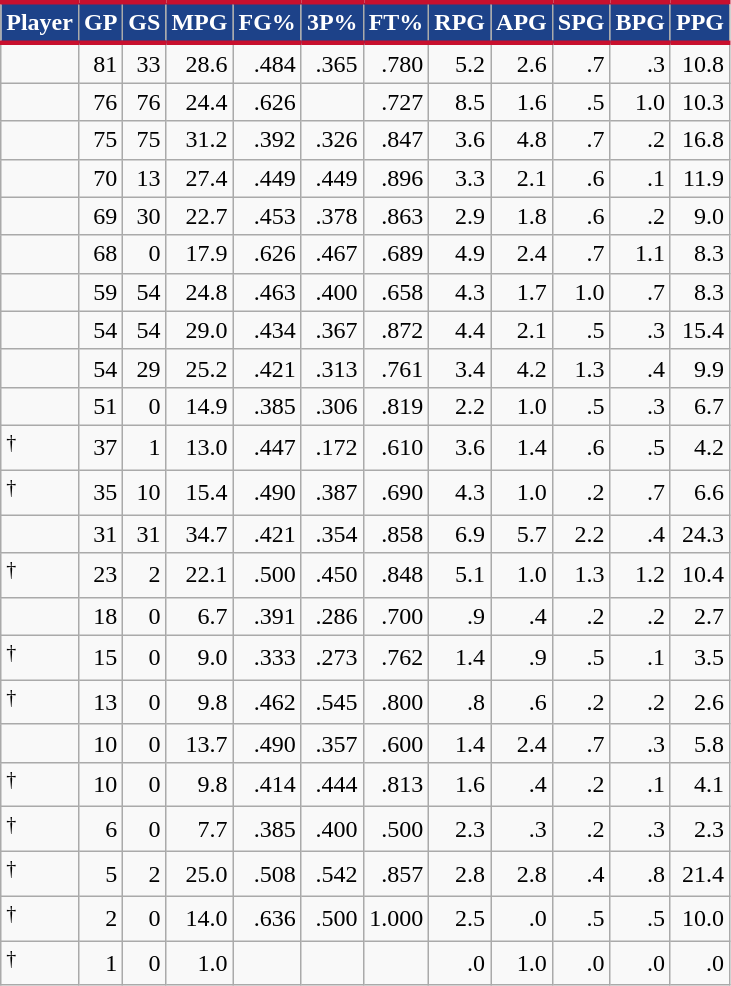<table class="wikitable sortable" style="text-align:right;">
<tr>
<th style="background:#1D4289; color:#FFFFFF; border-top:#C8102E 3px solid; border-bottom:#C8102E 3px solid;">Player</th>
<th style="background:#1D4289; color:#FFFFFF; border-top:#C8102E 3px solid; border-bottom:#C8102E 3px solid;">GP</th>
<th style="background:#1D4289; color:#FFFFFF; border-top:#C8102E 3px solid; border-bottom:#C8102E 3px solid;">GS</th>
<th style="background:#1D4289; color:#FFFFFF; border-top:#C8102E 3px solid; border-bottom:#C8102E 3px solid;">MPG</th>
<th style="background:#1D4289; color:#FFFFFF; border-top:#C8102E 3px solid; border-bottom:#C8102E 3px solid;">FG%</th>
<th style="background:#1D4289; color:#FFFFFF; border-top:#C8102E 3px solid; border-bottom:#C8102E 3px solid;">3P%</th>
<th style="background:#1D4289; color:#FFFFFF; border-top:#C8102E 3px solid; border-bottom:#C8102E 3px solid;">FT%</th>
<th style="background:#1D4289; color:#FFFFFF; border-top:#C8102E 3px solid; border-bottom:#C8102E 3px solid;">RPG</th>
<th style="background:#1D4289; color:#FFFFFF; border-top:#C8102E 3px solid; border-bottom:#C8102E 3px solid;">APG</th>
<th style="background:#1D4289; color:#FFFFFF; border-top:#C8102E 3px solid; border-bottom:#C8102E 3px solid;">SPG</th>
<th style="background:#1D4289; color:#FFFFFF; border-top:#C8102E 3px solid; border-bottom:#C8102E 3px solid;">BPG</th>
<th style="background:#1D4289; color:#FFFFFF; border-top:#C8102E 3px solid; border-bottom:#C8102E 3px solid;">PPG</th>
</tr>
<tr>
<td style="text-align:left;"></td>
<td>81</td>
<td>33</td>
<td>28.6</td>
<td>.484</td>
<td>.365</td>
<td>.780</td>
<td>5.2</td>
<td>2.6</td>
<td>.7</td>
<td>.3</td>
<td>10.8</td>
</tr>
<tr>
<td style="text-align:left;"></td>
<td>76</td>
<td>76</td>
<td>24.4</td>
<td>.626</td>
<td></td>
<td>.727</td>
<td>8.5</td>
<td>1.6</td>
<td>.5</td>
<td>1.0</td>
<td>10.3</td>
</tr>
<tr>
<td style="text-align:left;"></td>
<td>75</td>
<td>75</td>
<td>31.2</td>
<td>.392</td>
<td>.326</td>
<td>.847</td>
<td>3.6</td>
<td>4.8</td>
<td>.7</td>
<td>.2</td>
<td>16.8</td>
</tr>
<tr>
<td style="text-align:left;"></td>
<td>70</td>
<td>13</td>
<td>27.4</td>
<td>.449</td>
<td>.449</td>
<td>.896</td>
<td>3.3</td>
<td>2.1</td>
<td>.6</td>
<td>.1</td>
<td>11.9</td>
</tr>
<tr>
<td style="text-align:left;"></td>
<td>69</td>
<td>30</td>
<td>22.7</td>
<td>.453</td>
<td>.378</td>
<td>.863</td>
<td>2.9</td>
<td>1.8</td>
<td>.6</td>
<td>.2</td>
<td>9.0</td>
</tr>
<tr>
<td style="text-align:left;"></td>
<td>68</td>
<td>0</td>
<td>17.9</td>
<td>.626</td>
<td>.467</td>
<td>.689</td>
<td>4.9</td>
<td>2.4</td>
<td>.7</td>
<td>1.1</td>
<td>8.3</td>
</tr>
<tr>
<td style="text-align:left;"></td>
<td>59</td>
<td>54</td>
<td>24.8</td>
<td>.463</td>
<td>.400</td>
<td>.658</td>
<td>4.3</td>
<td>1.7</td>
<td>1.0</td>
<td>.7</td>
<td>8.3</td>
</tr>
<tr>
<td style="text-align:left;"></td>
<td>54</td>
<td>54</td>
<td>29.0</td>
<td>.434</td>
<td>.367</td>
<td>.872</td>
<td>4.4</td>
<td>2.1</td>
<td>.5</td>
<td>.3</td>
<td>15.4</td>
</tr>
<tr>
<td style="text-align:left;"></td>
<td>54</td>
<td>29</td>
<td>25.2</td>
<td>.421</td>
<td>.313</td>
<td>.761</td>
<td>3.4</td>
<td>4.2</td>
<td>1.3</td>
<td>.4</td>
<td>9.9</td>
</tr>
<tr>
<td style="text-align:left;"></td>
<td>51</td>
<td>0</td>
<td>14.9</td>
<td>.385</td>
<td>.306</td>
<td>.819</td>
<td>2.2</td>
<td>1.0</td>
<td>.5</td>
<td>.3</td>
<td>6.7</td>
</tr>
<tr>
<td style="text-align:left;"><sup>†</sup></td>
<td>37</td>
<td>1</td>
<td>13.0</td>
<td>.447</td>
<td>.172</td>
<td>.610</td>
<td>3.6</td>
<td>1.4</td>
<td>.6</td>
<td>.5</td>
<td>4.2</td>
</tr>
<tr>
<td style="text-align:left;"><sup>†</sup></td>
<td>35</td>
<td>10</td>
<td>15.4</td>
<td>.490</td>
<td>.387</td>
<td>.690</td>
<td>4.3</td>
<td>1.0</td>
<td>.2</td>
<td>.7</td>
<td>6.6</td>
</tr>
<tr>
<td style="text-align:left;"></td>
<td>31</td>
<td>31</td>
<td>34.7</td>
<td>.421</td>
<td>.354</td>
<td>.858</td>
<td>6.9</td>
<td>5.7</td>
<td>2.2</td>
<td>.4</td>
<td>24.3</td>
</tr>
<tr>
<td style="text-align:left;"><sup>†</sup></td>
<td>23</td>
<td>2</td>
<td>22.1</td>
<td>.500</td>
<td>.450</td>
<td>.848</td>
<td>5.1</td>
<td>1.0</td>
<td>1.3</td>
<td>1.2</td>
<td>10.4</td>
</tr>
<tr>
<td style="text-align:left;"></td>
<td>18</td>
<td>0</td>
<td>6.7</td>
<td>.391</td>
<td>.286</td>
<td>.700</td>
<td>.9</td>
<td>.4</td>
<td>.2</td>
<td>.2</td>
<td>2.7</td>
</tr>
<tr>
<td style="text-align:left;"><sup>†</sup></td>
<td>15</td>
<td>0</td>
<td>9.0</td>
<td>.333</td>
<td>.273</td>
<td>.762</td>
<td>1.4</td>
<td>.9</td>
<td>.5</td>
<td>.1</td>
<td>3.5</td>
</tr>
<tr>
<td style="text-align:left;"><sup>†</sup></td>
<td>13</td>
<td>0</td>
<td>9.8</td>
<td>.462</td>
<td>.545</td>
<td>.800</td>
<td>.8</td>
<td>.6</td>
<td>.2</td>
<td>.2</td>
<td>2.6</td>
</tr>
<tr>
<td style="text-align:left;"></td>
<td>10</td>
<td>0</td>
<td>13.7</td>
<td>.490</td>
<td>.357</td>
<td>.600</td>
<td>1.4</td>
<td>2.4</td>
<td>.7</td>
<td>.3</td>
<td>5.8</td>
</tr>
<tr>
<td style="text-align:left;"><sup>†</sup></td>
<td>10</td>
<td>0</td>
<td>9.8</td>
<td>.414</td>
<td>.444</td>
<td>.813</td>
<td>1.6</td>
<td>.4</td>
<td>.2</td>
<td>.1</td>
<td>4.1</td>
</tr>
<tr>
<td style="text-align:left;"><sup>†</sup></td>
<td>6</td>
<td>0</td>
<td>7.7</td>
<td>.385</td>
<td>.400</td>
<td>.500</td>
<td>2.3</td>
<td>.3</td>
<td>.2</td>
<td>.3</td>
<td>2.3</td>
</tr>
<tr>
<td style="text-align:left;"><sup>†</sup></td>
<td>5</td>
<td>2</td>
<td>25.0</td>
<td>.508</td>
<td>.542</td>
<td>.857</td>
<td>2.8</td>
<td>2.8</td>
<td>.4</td>
<td>.8</td>
<td>21.4</td>
</tr>
<tr>
<td style="text-align:left;"><sup>†</sup></td>
<td>2</td>
<td>0</td>
<td>14.0</td>
<td>.636</td>
<td>.500</td>
<td>1.000</td>
<td>2.5</td>
<td>.0</td>
<td>.5</td>
<td>.5</td>
<td>10.0</td>
</tr>
<tr>
<td style="text-align:left;"><sup>†</sup></td>
<td>1</td>
<td>0</td>
<td>1.0</td>
<td></td>
<td></td>
<td></td>
<td>.0</td>
<td>1.0</td>
<td>.0</td>
<td>.0</td>
<td>.0</td>
</tr>
</table>
